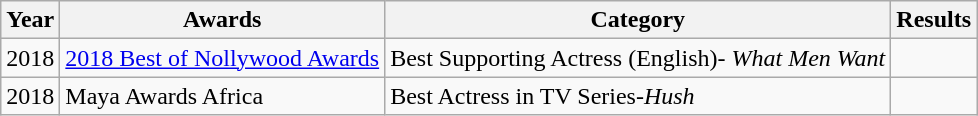<table class="wikitable sortable">
<tr>
<th>Year</th>
<th>Awards</th>
<th>Category</th>
<th>Results</th>
</tr>
<tr>
<td>2018</td>
<td><a href='#'>2018 Best of Nollywood Awards</a></td>
<td>Best Supporting Actress (English)-<em> What Men Want</em></td>
<td></td>
</tr>
<tr>
<td>2018</td>
<td>Maya Awards Africa</td>
<td>Best Actress in TV Series-<em>Hush</em></td>
<td></td>
</tr>
</table>
